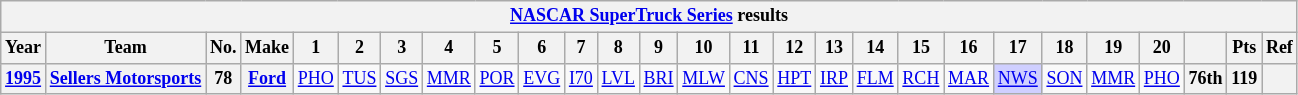<table class="wikitable" style="text-align:center; font-size:75%">
<tr>
<th colspan=45><a href='#'>NASCAR SuperTruck Series</a> results</th>
</tr>
<tr>
<th>Year</th>
<th>Team</th>
<th>No.</th>
<th>Make</th>
<th>1</th>
<th>2</th>
<th>3</th>
<th>4</th>
<th>5</th>
<th>6</th>
<th>7</th>
<th>8</th>
<th>9</th>
<th>10</th>
<th>11</th>
<th>12</th>
<th>13</th>
<th>14</th>
<th>15</th>
<th>16</th>
<th>17</th>
<th>18</th>
<th>19</th>
<th>20</th>
<th></th>
<th>Pts</th>
<th>Ref</th>
</tr>
<tr>
<th><a href='#'>1995</a></th>
<th><a href='#'>Sellers Motorsports</a></th>
<th>78</th>
<th><a href='#'>Ford</a></th>
<td><a href='#'>PHO</a></td>
<td><a href='#'>TUS</a></td>
<td><a href='#'>SGS</a></td>
<td><a href='#'>MMR</a></td>
<td><a href='#'>POR</a></td>
<td><a href='#'>EVG</a></td>
<td><a href='#'>I70</a></td>
<td><a href='#'>LVL</a></td>
<td><a href='#'>BRI</a></td>
<td><a href='#'>MLW</a></td>
<td><a href='#'>CNS</a></td>
<td><a href='#'>HPT</a></td>
<td><a href='#'>IRP</a></td>
<td><a href='#'>FLM</a></td>
<td><a href='#'>RCH</a></td>
<td><a href='#'>MAR</a></td>
<td style="background:#CFCFFF;"><a href='#'>NWS</a><br></td>
<td><a href='#'>SON</a></td>
<td><a href='#'>MMR</a></td>
<td><a href='#'>PHO</a></td>
<th>76th</th>
<th>119</th>
<th></th>
</tr>
</table>
